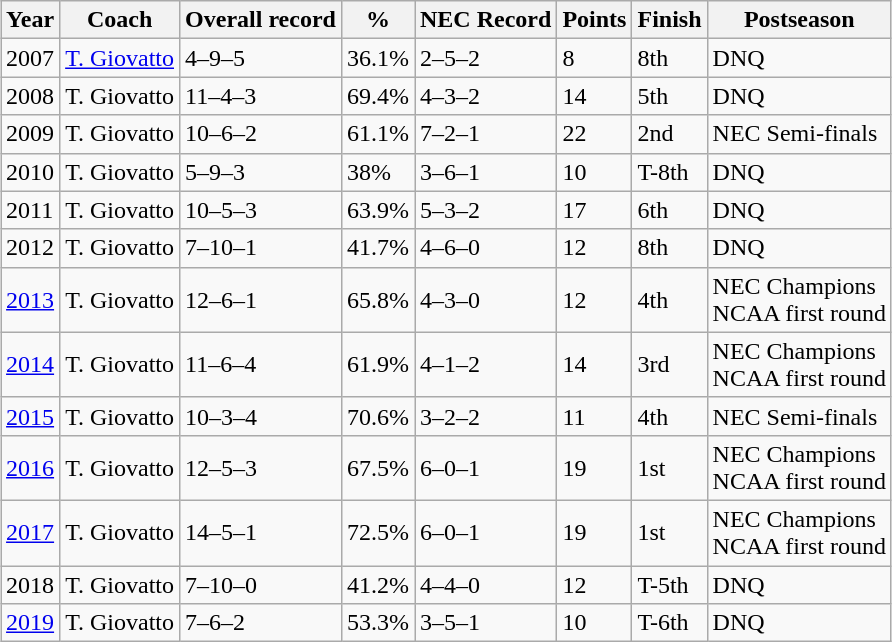<table class="wikitable collapsible autocollapse"  style="margin: 1em auto 1em auto;">
<tr>
<th>Year</th>
<th>Coach</th>
<th>Overall record</th>
<th>%</th>
<th>NEC Record</th>
<th>Points</th>
<th>Finish</th>
<th>Postseason</th>
</tr>
<tr>
<td>2007</td>
<td><a href='#'>T. Giovatto</a></td>
<td>4–9–5</td>
<td>36.1%</td>
<td>2–5–2</td>
<td>8</td>
<td>8th</td>
<td>DNQ</td>
</tr>
<tr>
<td>2008</td>
<td>T. Giovatto</td>
<td>11–4–3</td>
<td>69.4%</td>
<td>4–3–2</td>
<td>14</td>
<td>5th</td>
<td>DNQ</td>
</tr>
<tr>
<td>2009</td>
<td>T. Giovatto</td>
<td>10–6–2</td>
<td>61.1%</td>
<td>7–2–1</td>
<td>22</td>
<td>2nd</td>
<td>NEC Semi-finals</td>
</tr>
<tr>
<td>2010</td>
<td>T. Giovatto</td>
<td>5–9–3</td>
<td>38%</td>
<td>3–6–1</td>
<td>10</td>
<td>T-8th</td>
<td>DNQ</td>
</tr>
<tr>
<td>2011</td>
<td>T. Giovatto</td>
<td>10–5–3</td>
<td>63.9%</td>
<td>5–3–2</td>
<td>17</td>
<td>6th</td>
<td>DNQ</td>
</tr>
<tr>
<td>2012</td>
<td>T. Giovatto</td>
<td>7–10–1</td>
<td>41.7%</td>
<td>4–6–0</td>
<td>12</td>
<td>8th</td>
<td>DNQ</td>
</tr>
<tr>
<td><a href='#'>2013</a></td>
<td>T. Giovatto</td>
<td>12–6–1</td>
<td>65.8%</td>
<td>4–3–0</td>
<td>12</td>
<td>4th</td>
<td>NEC Champions <br> NCAA first round</td>
</tr>
<tr>
<td><a href='#'>2014</a></td>
<td>T. Giovatto</td>
<td>11–6–4</td>
<td>61.9%</td>
<td>4–1–2</td>
<td>14</td>
<td>3rd</td>
<td>NEC Champions <br> NCAA first round</td>
</tr>
<tr>
<td><a href='#'>2015</a></td>
<td>T. Giovatto</td>
<td>10–3–4</td>
<td>70.6%</td>
<td>3–2–2</td>
<td>11</td>
<td>4th</td>
<td>NEC Semi-finals</td>
</tr>
<tr>
<td><a href='#'>2016</a></td>
<td>T. Giovatto</td>
<td>12–5–3</td>
<td>67.5%</td>
<td>6–0–1</td>
<td>19</td>
<td>1st</td>
<td>NEC Champions<br> NCAA first round</td>
</tr>
<tr>
<td><a href='#'>2017</a></td>
<td>T. Giovatto</td>
<td>14–5–1</td>
<td>72.5%</td>
<td>6–0–1</td>
<td>19</td>
<td>1st</td>
<td>NEC Champions <br> NCAA first round</td>
</tr>
<tr>
<td>2018</td>
<td>T. Giovatto</td>
<td>7–10–0</td>
<td>41.2%</td>
<td>4–4–0</td>
<td>12</td>
<td>T-5th</td>
<td>DNQ</td>
</tr>
<tr>
<td><a href='#'>2019</a></td>
<td>T. Giovatto</td>
<td>7–6–2</td>
<td>53.3%</td>
<td>3–5–1</td>
<td>10</td>
<td>T-6th</td>
<td>DNQ</td>
</tr>
</table>
